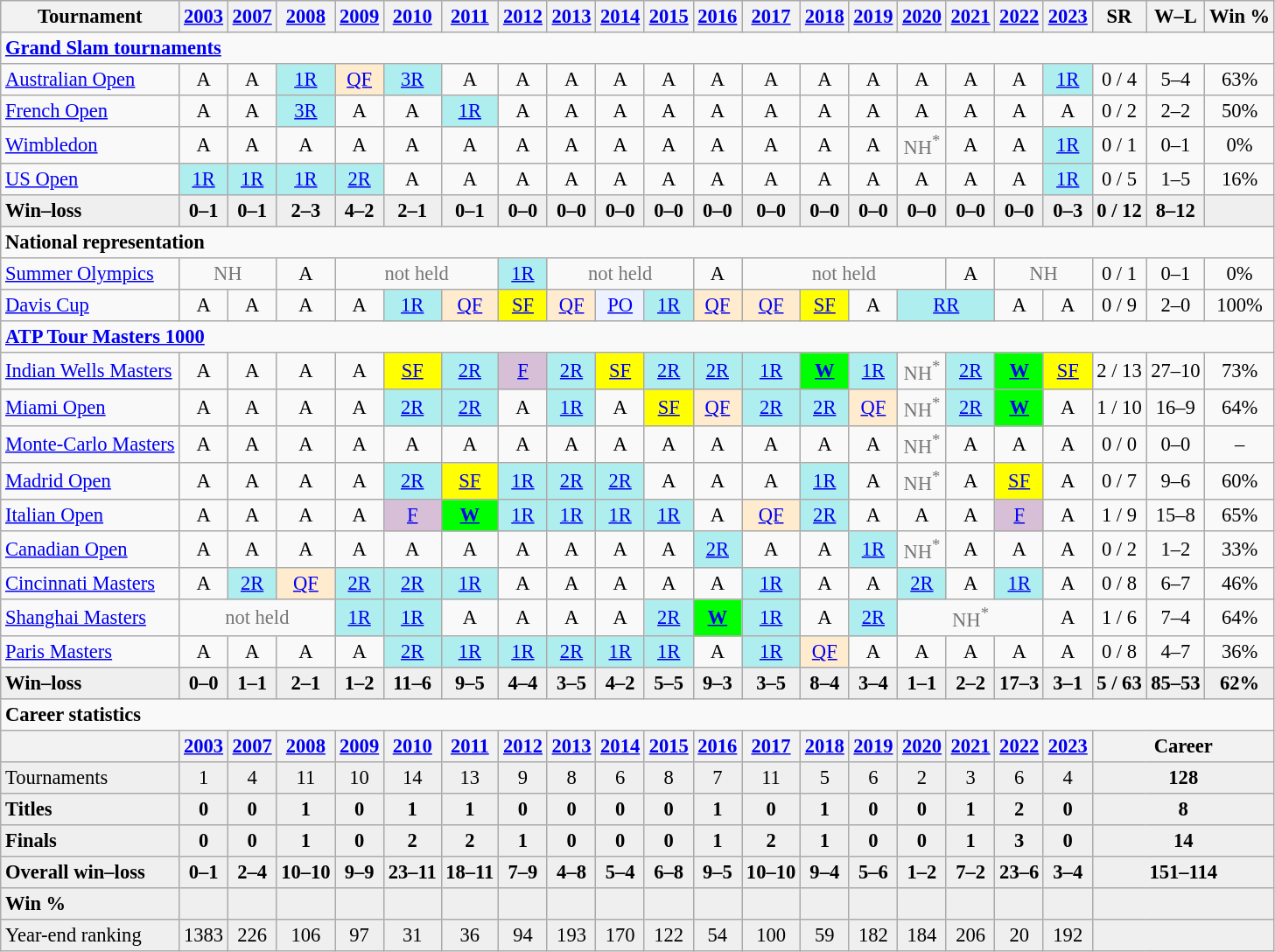<table class="wikitable nowrap" style="text-align:center; font-size:94%">
<tr>
<th>Tournament</th>
<th><a href='#'>2003</a></th>
<th><a href='#'>2007</a></th>
<th><a href='#'>2008</a></th>
<th><a href='#'>2009</a></th>
<th><a href='#'>2010</a></th>
<th><a href='#'>2011</a></th>
<th><a href='#'>2012</a></th>
<th><a href='#'>2013</a></th>
<th><a href='#'>2014</a></th>
<th><a href='#'>2015</a></th>
<th><a href='#'>2016</a></th>
<th><a href='#'>2017</a></th>
<th><a href='#'>2018</a></th>
<th><a href='#'>2019</a></th>
<th><a href='#'>2020</a></th>
<th><a href='#'>2021</a></th>
<th><a href='#'>2022</a></th>
<th><a href='#'>2023</a></th>
<th>SR</th>
<th>W–L</th>
<th>Win %</th>
</tr>
<tr>
<td colspan=23 style=text-align:left><strong><a href='#'>Grand Slam tournaments</a></strong></td>
</tr>
<tr>
<td align=left><a href='#'>Australian Open</a></td>
<td>A</td>
<td>A</td>
<td bgcolor=afeeee><a href='#'>1R</a></td>
<td bgcolor=ffebcd><a href='#'>QF</a></td>
<td bgcolor=afeeee><a href='#'>3R</a></td>
<td>A</td>
<td>A</td>
<td>A</td>
<td>A</td>
<td>A</td>
<td>A</td>
<td>A</td>
<td>A</td>
<td>A</td>
<td>A</td>
<td>A</td>
<td>A</td>
<td bgcolor=afeeee><a href='#'>1R</a></td>
<td>0 / 4</td>
<td>5–4</td>
<td>63%</td>
</tr>
<tr>
<td align=left><a href='#'>French Open</a></td>
<td>A</td>
<td>A</td>
<td bgcolor=afeeee><a href='#'>3R</a></td>
<td>A</td>
<td>A</td>
<td bgcolor=afeeee><a href='#'>1R</a></td>
<td>A</td>
<td>A</td>
<td>A</td>
<td>A</td>
<td>A</td>
<td>A</td>
<td>A</td>
<td>A</td>
<td>A</td>
<td>A</td>
<td>A</td>
<td>A</td>
<td>0 / 2</td>
<td>2–2</td>
<td>50%</td>
</tr>
<tr>
<td align=left><a href='#'>Wimbledon</a></td>
<td>A</td>
<td>A</td>
<td>A</td>
<td>A</td>
<td>A</td>
<td>A</td>
<td>A</td>
<td>A</td>
<td>A</td>
<td>A</td>
<td>A</td>
<td>A</td>
<td>A</td>
<td>A</td>
<td style=color:#767676>NH<sup>*</sup></td>
<td>A</td>
<td>A</td>
<td bgcolor=afeeee><a href='#'>1R</a></td>
<td>0 / 1</td>
<td>0–1</td>
<td>0%</td>
</tr>
<tr>
<td align=left><a href='#'>US Open</a></td>
<td bgcolor=afeeee><a href='#'>1R</a></td>
<td bgcolor=afeeee><a href='#'>1R</a></td>
<td bgcolor=afeeee><a href='#'>1R</a></td>
<td bgcolor=afeeee><a href='#'>2R</a></td>
<td>A</td>
<td>A</td>
<td>A</td>
<td>A</td>
<td>A</td>
<td>A</td>
<td>A</td>
<td>A</td>
<td>A</td>
<td>A</td>
<td>A</td>
<td>A</td>
<td>A</td>
<td bgcolor=afeeee><a href='#'>1R</a></td>
<td>0 / 5</td>
<td>1–5</td>
<td>16%</td>
</tr>
<tr style=font-weight:bold;background:#efefef>
<td style=text-align:left>Win–loss</td>
<td>0–1</td>
<td>0–1</td>
<td>2–3</td>
<td>4–2</td>
<td>2–1</td>
<td>0–1</td>
<td>0–0</td>
<td>0–0</td>
<td>0–0</td>
<td>0–0</td>
<td>0–0</td>
<td>0–0</td>
<td>0–0</td>
<td>0–0</td>
<td>0–0</td>
<td>0–0</td>
<td>0–0</td>
<td>0–3</td>
<td>0 / 12</td>
<td>8–12</td>
<td></td>
</tr>
<tr>
<td colspan=23 style=text-align:left><strong>National representation</strong></td>
</tr>
<tr>
<td align=left><a href='#'>Summer Olympics</a></td>
<td colspan=2 style=color:#767676>NH</td>
<td>A</td>
<td colspan=3 style=color:#767676>not held</td>
<td bgcolor=afeeee><a href='#'>1R</a></td>
<td colspan=3 style=color:#767676>not held</td>
<td>A</td>
<td colspan=4 style=color:#767676>not held</td>
<td>A</td>
<td colspan=2 style=color:#767676>NH</td>
<td>0 / 1</td>
<td>0–1</td>
<td>0%</td>
</tr>
<tr>
<td align=left><a href='#'>Davis Cup</a></td>
<td>A</td>
<td>A</td>
<td>A</td>
<td>A</td>
<td bgcolor=afeeee><a href='#'>1R</a></td>
<td bgcolor=ffebcd><a href='#'>QF</a></td>
<td bgcolor=yellow><a href='#'>SF</a></td>
<td bgcolor=ffebcd><a href='#'>QF</a></td>
<td bgcolor=ecf2ff><a href='#'>PO</a></td>
<td bgcolor=afeeee><a href='#'>1R</a></td>
<td bgcolor=ffebcd><a href='#'>QF</a></td>
<td bgcolor=ffebcd><a href='#'>QF</a></td>
<td bgcolor=yellow><a href='#'>SF</a></td>
<td>A</td>
<td colspan=2 bgcolor=afeeee><a href='#'>RR</a></td>
<td>A</td>
<td>A</td>
<td>0 / 9</td>
<td>2–0</td>
<td>100%</td>
</tr>
<tr>
<td colspan=22 style=text-align:left><strong><a href='#'>ATP Tour Masters 1000</a></strong></td>
</tr>
<tr>
<td align=left><a href='#'>Indian Wells Masters</a></td>
<td>A</td>
<td>A</td>
<td>A</td>
<td>A</td>
<td bgcolor=yellow><a href='#'>SF</a></td>
<td bgcolor=afeeee><a href='#'>2R</a></td>
<td bgcolor=thistle><a href='#'>F</a></td>
<td bgcolor=afeeee><a href='#'>2R</a></td>
<td bgcolor=yellow><a href='#'>SF</a></td>
<td bgcolor=afeeee><a href='#'>2R</a></td>
<td bgcolor=afeeee><a href='#'>2R</a></td>
<td bgcolor=afeeee><a href='#'>1R</a></td>
<td bgcolor=lime><a href='#'><strong>W</strong></a></td>
<td bgcolor=afeeee><a href='#'>1R</a></td>
<td style=color:#767676>NH<sup>*</sup></td>
<td bgcolor=afeeee><a href='#'>2R</a></td>
<td bgcolor=lime><a href='#'><strong>W</strong></a></td>
<td bgcolor=yellow><a href='#'>SF</a></td>
<td>2 / 13</td>
<td>27–10</td>
<td>73%</td>
</tr>
<tr>
<td align=left><a href='#'>Miami Open</a></td>
<td>A</td>
<td>A</td>
<td>A</td>
<td>A</td>
<td bgcolor=afeeee><a href='#'>2R</a></td>
<td bgcolor=afeeee><a href='#'>2R</a></td>
<td>A</td>
<td bgcolor=afeeee><a href='#'>1R</a></td>
<td>A</td>
<td bgcolor=yellow><a href='#'>SF</a></td>
<td bgcolor=ffebcd><a href='#'>QF</a></td>
<td bgcolor=afeeee><a href='#'>2R</a></td>
<td bgcolor=afeeee><a href='#'>2R</a></td>
<td bgcolor=ffebcd><a href='#'>QF</a></td>
<td style=color:#767676>NH<sup>*</sup></td>
<td bgcolor=afeeee><a href='#'>2R</a></td>
<td bgcolor=lime><a href='#'><strong>W</strong></a></td>
<td>A</td>
<td>1 / 10</td>
<td>16–9</td>
<td>64%</td>
</tr>
<tr>
<td align=left><a href='#'>Monte-Carlo Masters</a></td>
<td>A</td>
<td>A</td>
<td>A</td>
<td>A</td>
<td>A</td>
<td>A</td>
<td>A</td>
<td>A</td>
<td>A</td>
<td>A</td>
<td>A</td>
<td>A</td>
<td>A</td>
<td>A</td>
<td style=color:#767676>NH<sup>*</sup></td>
<td>A</td>
<td>A</td>
<td>A</td>
<td>0 / 0</td>
<td>0–0</td>
<td>–</td>
</tr>
<tr>
<td align=left><a href='#'>Madrid Open</a></td>
<td>A</td>
<td>A</td>
<td>A</td>
<td>A</td>
<td bgcolor=afeeee><a href='#'>2R</a></td>
<td bgcolor=yellow><a href='#'>SF</a></td>
<td bgcolor=afeeee><a href='#'>1R</a></td>
<td bgcolor=afeeee><a href='#'>2R</a></td>
<td bgcolor=afeeee><a href='#'>2R</a></td>
<td>A</td>
<td>A</td>
<td>A</td>
<td bgcolor=afeeee><a href='#'>1R</a></td>
<td>A</td>
<td style=color:#767676>NH<sup>*</sup></td>
<td>A</td>
<td bgcolor=yellow><a href='#'>SF</a></td>
<td>A</td>
<td>0 / 7</td>
<td>9–6</td>
<td>60%</td>
</tr>
<tr>
<td align=left><a href='#'>Italian Open</a></td>
<td>A</td>
<td>A</td>
<td>A</td>
<td>A</td>
<td bgcolor=thistle><a href='#'>F</a></td>
<td bgcolor=lime><a href='#'><strong>W</strong></a></td>
<td bgcolor=afeeee><a href='#'>1R</a></td>
<td bgcolor=afeeee><a href='#'>1R</a></td>
<td bgcolor=afeeee><a href='#'>1R</a></td>
<td bgcolor=afeeee><a href='#'>1R</a></td>
<td>A</td>
<td bgcolor=ffebcd><a href='#'>QF</a></td>
<td bgcolor=afeeee><a href='#'>2R</a></td>
<td>A</td>
<td>A</td>
<td>A</td>
<td bgcolor=thistle><a href='#'>F</a></td>
<td>A</td>
<td>1 / 9</td>
<td>15–8</td>
<td>65%</td>
</tr>
<tr>
<td align=left><a href='#'>Canadian Open</a></td>
<td>A</td>
<td>A</td>
<td>A</td>
<td>A</td>
<td>A</td>
<td>A</td>
<td>A</td>
<td>A</td>
<td>A</td>
<td>A</td>
<td bgcolor=afeeee><a href='#'>2R</a></td>
<td>A</td>
<td>A</td>
<td bgcolor=afeeee><a href='#'>1R</a></td>
<td style=color:#767676>NH<sup>*</sup></td>
<td>A</td>
<td>A</td>
<td>A</td>
<td>0 / 2</td>
<td>1–2</td>
<td>33%</td>
</tr>
<tr>
<td align=left><a href='#'>Cincinnati Masters</a></td>
<td>A</td>
<td bgcolor=afeeee><a href='#'>2R</a></td>
<td bgcolor=ffebcd><a href='#'>QF</a></td>
<td bgcolor=afeeee><a href='#'>2R</a></td>
<td bgcolor=afeeee><a href='#'>2R</a></td>
<td bgcolor=afeeee><a href='#'>1R</a></td>
<td>A</td>
<td>A</td>
<td>A</td>
<td>A</td>
<td>A</td>
<td bgcolor=afeeee><a href='#'>1R</a></td>
<td>A</td>
<td>A</td>
<td bgcolor=afeeee><a href='#'>2R</a></td>
<td>A</td>
<td bgcolor=afeeee><a href='#'>1R</a></td>
<td>A</td>
<td>0 / 8</td>
<td>6–7</td>
<td>46%</td>
</tr>
<tr>
<td align=left><a href='#'>Shanghai Masters</a></td>
<td colspan=3 style=color:#767676>not held</td>
<td bgcolor=afeeee><a href='#'>1R</a></td>
<td bgcolor=afeeee><a href='#'>1R</a></td>
<td>A</td>
<td>A</td>
<td>A</td>
<td>A</td>
<td bgcolor=afeeee><a href='#'>2R</a></td>
<td bgcolor=lime><a href='#'><strong>W</strong></a></td>
<td bgcolor=afeeee><a href='#'>1R</a></td>
<td>A</td>
<td bgcolor=afeeee><a href='#'>2R</a></td>
<td colspan="3" style="color:#767676">NH<sup>*</sup></td>
<td>A</td>
<td>1 / 6</td>
<td>7–4</td>
<td>64%</td>
</tr>
<tr>
<td align=left><a href='#'>Paris Masters</a></td>
<td>A</td>
<td>A</td>
<td>A</td>
<td>A</td>
<td bgcolor=afeeee><a href='#'>2R</a></td>
<td bgcolor=afeeee><a href='#'>1R</a></td>
<td bgcolor=afeeee><a href='#'>1R</a></td>
<td bgcolor=afeeee><a href='#'>2R</a></td>
<td bgcolor=afeeee><a href='#'>1R</a></td>
<td bgcolor=afeeee><a href='#'>1R</a></td>
<td>A</td>
<td bgcolor=afeeee><a href='#'>1R</a></td>
<td bgcolor=ffebcd><a href='#'>QF</a></td>
<td>A</td>
<td>A</td>
<td>A</td>
<td>A</td>
<td>A</td>
<td>0 / 8</td>
<td>4–7</td>
<td>36%</td>
</tr>
<tr style=font-weight:bold;background:#efefef>
<td style=text-align:left>Win–loss</td>
<td>0–0</td>
<td>1–1</td>
<td>2–1</td>
<td>1–2</td>
<td>11–6</td>
<td>9–5</td>
<td>4–4</td>
<td>3–5</td>
<td>4–2</td>
<td>5–5</td>
<td>9–3</td>
<td>3–5</td>
<td>8–4</td>
<td>3–4</td>
<td>1–1</td>
<td>2–2</td>
<td>17–3</td>
<td>3–1</td>
<td>5 / 63</td>
<td>85–53</td>
<td>62%</td>
</tr>
<tr>
<td colspan=22 style=text-align:left><strong>Career statistics</strong></td>
</tr>
<tr>
<th></th>
<th><a href='#'>2003</a></th>
<th><a href='#'>2007</a></th>
<th><a href='#'>2008</a></th>
<th><a href='#'>2009</a></th>
<th><a href='#'>2010</a></th>
<th><a href='#'>2011</a></th>
<th><a href='#'>2012</a></th>
<th><a href='#'>2013</a></th>
<th><a href='#'>2014</a></th>
<th><a href='#'>2015</a></th>
<th><a href='#'>2016</a></th>
<th><a href='#'>2017</a></th>
<th><a href='#'>2018</a></th>
<th><a href='#'>2019</a></th>
<th><a href='#'>2020</a></th>
<th><a href='#'>2021</a></th>
<th><a href='#'>2022</a></th>
<th><a href='#'>2023</a></th>
<th colspan=3>Career</th>
</tr>
<tr style=background:#efefef>
<td align=left>Tournaments</td>
<td>1</td>
<td>4</td>
<td>11</td>
<td>10</td>
<td>14</td>
<td>13</td>
<td>9</td>
<td>8</td>
<td>6</td>
<td>8</td>
<td>7</td>
<td>11</td>
<td>5</td>
<td>6</td>
<td>2</td>
<td>3</td>
<td>6</td>
<td>4</td>
<td colspan=3><strong>128</strong></td>
</tr>
<tr style=font-weight:bold;background:#efefef>
<td style=text-align:left>Titles</td>
<td>0</td>
<td>0</td>
<td>1</td>
<td>0</td>
<td>1</td>
<td>1</td>
<td>0</td>
<td>0</td>
<td>0</td>
<td>0</td>
<td>1</td>
<td>0</td>
<td>1</td>
<td>0</td>
<td>0</td>
<td>1</td>
<td>2</td>
<td>0</td>
<td colspan=3>8</td>
</tr>
<tr style=font-weight:bold;background:#efefef>
<td style=text-align:left>Finals</td>
<td>0</td>
<td>0</td>
<td>1</td>
<td>0</td>
<td>2</td>
<td>2</td>
<td>1</td>
<td>0</td>
<td>0</td>
<td>0</td>
<td>1</td>
<td>2</td>
<td>1</td>
<td>0</td>
<td>0</td>
<td>1</td>
<td>3</td>
<td>0</td>
<td colspan=3>14</td>
</tr>
<tr style=font-weight:bold;background:#efefef>
<td style=text-align:left>Overall win–loss</td>
<td>0–1</td>
<td>2–4</td>
<td>10–10</td>
<td>9–9</td>
<td>23–11</td>
<td>18–11</td>
<td>7–9</td>
<td>4–8</td>
<td>5–4</td>
<td>6–8</td>
<td>9–5</td>
<td>10–10</td>
<td>9–4</td>
<td>5–6</td>
<td>1–2</td>
<td>7–2</td>
<td>23–6</td>
<td>3–4</td>
<td colspan=3>151–114</td>
</tr>
<tr style=font-weight:bold;background:#efefef>
<td align=left>Win %</td>
<td></td>
<td></td>
<td></td>
<td></td>
<td></td>
<td></td>
<td></td>
<td></td>
<td></td>
<td></td>
<td></td>
<td></td>
<td></td>
<td></td>
<td></td>
<td></td>
<td></td>
<td></td>
<td colspan=3></td>
</tr>
<tr style=background:#efefef>
<td align=left>Year-end ranking</td>
<td>1383</td>
<td>226</td>
<td>106</td>
<td>97</td>
<td>31</td>
<td>36</td>
<td>94</td>
<td>193</td>
<td>170</td>
<td>122</td>
<td>54</td>
<td>100</td>
<td>59</td>
<td>182</td>
<td>184</td>
<td>206</td>
<td>20</td>
<td>192</td>
<td colspan=3></td>
</tr>
</table>
